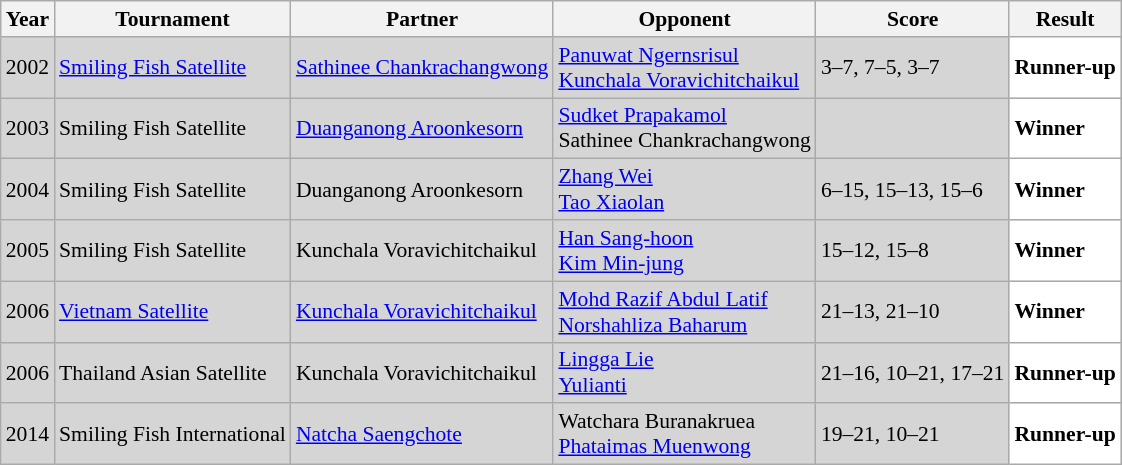<table class="sortable wikitable" style="font-size: 90%;">
<tr>
<th>Year</th>
<th>Tournament</th>
<th>Partner</th>
<th>Opponent</th>
<th>Score</th>
<th>Result</th>
</tr>
<tr style="background:#D5D5D5">
<td align="center">2002</td>
<td align="left"><a href='#'>Smiling Fish Satellite</a></td>
<td align="left"> <a href='#'>Sathinee Chankrachangwong</a></td>
<td align="left"> <a href='#'>Panuwat Ngernsrisul</a> <br>  <a href='#'>Kunchala Voravichitchaikul</a></td>
<td align="left">3–7, 7–5, 3–7</td>
<td style="text-align:left; background:white"> <strong>Runner-up</strong></td>
</tr>
<tr style="background:#D5D5D5">
<td align="center">2003</td>
<td align="left">Smiling Fish Satellite</td>
<td align="left"> <a href='#'>Duanganong Aroonkesorn</a></td>
<td align="left"> <a href='#'>Sudket Prapakamol</a> <br>  Sathinee Chankrachangwong</td>
<td align="left"></td>
<td style="text-align:left; background:white"> <strong>Winner</strong></td>
</tr>
<tr style="background:#D5D5D5">
<td align="center">2004</td>
<td align="left">Smiling Fish Satellite</td>
<td align="left"> Duanganong Aroonkesorn</td>
<td align="left"> <a href='#'>Zhang Wei</a> <br>  <a href='#'>Tao Xiaolan</a></td>
<td align="left">6–15, 15–13, 15–6</td>
<td style="text-align:left; background:white"> <strong>Winner</strong></td>
</tr>
<tr style="background:#D5D5D5">
<td align="center">2005</td>
<td align="left">Smiling Fish Satellite</td>
<td align="left"> Kunchala Voravichitchaikul</td>
<td align="left"> <a href='#'>Han Sang-hoon</a> <br>  <a href='#'>Kim Min-jung</a></td>
<td align="left">15–12, 15–8</td>
<td style="text-align:left; background:white"> <strong>Winner</strong></td>
</tr>
<tr style="background:#D5D5D5">
<td align="center">2006</td>
<td align="left"><a href='#'>Vietnam Satellite</a></td>
<td align="left"> <a href='#'>Kunchala Voravichitchaikul</a></td>
<td align="left"> <a href='#'>Mohd Razif Abdul Latif</a> <br>  <a href='#'>Norshahliza Baharum</a></td>
<td align="left">21–13, 21–10</td>
<td style="text-align:left; background:white"> <strong>Winner</strong></td>
</tr>
<tr style="background:#D5D5D5">
<td align="center">2006</td>
<td align="left">Thailand Asian Satellite</td>
<td align="left"> Kunchala Voravichitchaikul</td>
<td align="left"> <a href='#'>Lingga Lie</a> <br>  <a href='#'>Yulianti</a></td>
<td align="left">21–16, 10–21, 17–21</td>
<td style="text-align:left; background:white"> <strong>Runner-up</strong></td>
</tr>
<tr style="background:#D5D5D5">
<td align="center">2014</td>
<td align="left">Smiling Fish International</td>
<td align="left"> <a href='#'>Natcha Saengchote</a></td>
<td align="left"> Watchara Buranakruea <br>  <a href='#'>Phataimas Muenwong</a></td>
<td align="left">19–21, 10–21</td>
<td style="text-align:left; background:white"> <strong>Runner-up</strong></td>
</tr>
</table>
